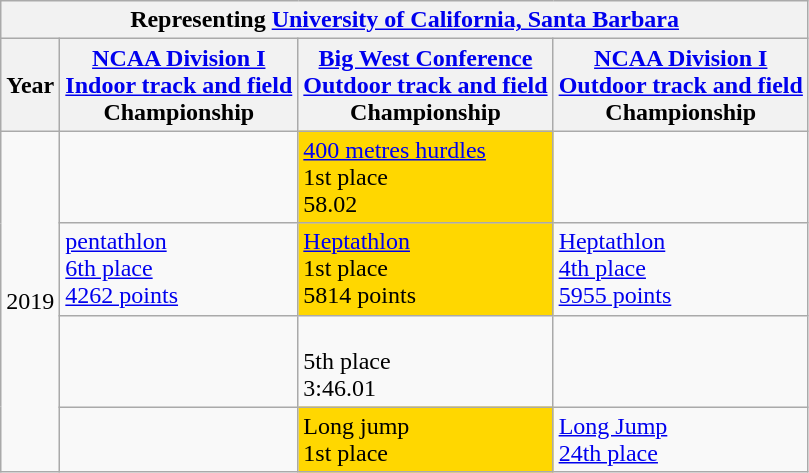<table class="wikitable sortable">
<tr>
<th colspan="6">Representing <a href='#'>University of California, Santa Barbara</a></th>
</tr>
<tr>
<th>Year</th>
<th><a href='#'>NCAA Division I</a><br><a href='#'>Indoor track and field</a><br>Championship</th>
<th><a href='#'>Big West Conference</a><br><a href='#'>Outdoor track and field</a><br>Championship</th>
<th><a href='#'>NCAA Division I</a><br><a href='#'>Outdoor track and field</a><br>Championship</th>
</tr>
<tr>
<td Rowspan=4>2019</td>
<td></td>
<td bgcolor=gold><a href='#'>400 metres hurdles</a><br>1st place <br> 58.02</td>
<td></td>
</tr>
<tr>
<td><a href='#'>pentathlon</a><br><a href='#'>6th place<br> 4262 points</a></td>
<td bgcolor=gold><a href='#'>Heptathlon</a> <br>1st place <br>5814 points</td>
<td><a href='#'>Heptathlon</a> <br> <a href='#'>4th place <br>5955 points</a></td>
</tr>
<tr>
<td></td>
<td> <br> 5th place <br> 3:46.01</td>
<td></td>
</tr>
<tr>
<td></td>
<td bgcolor=gold>Long jump <br> 1st place <br> </td>
<td><a href='#'>Long Jump  <br>24th place<br></a></td>
</tr>
</table>
